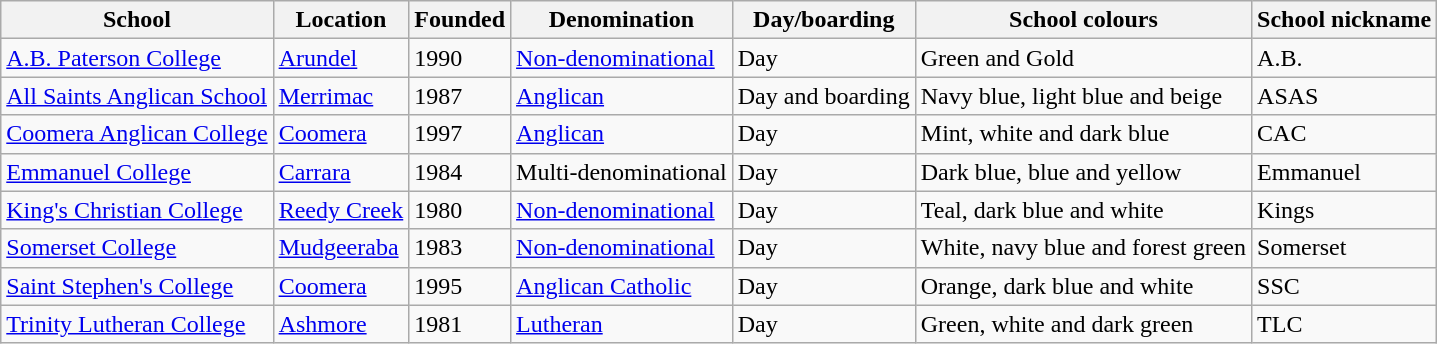<table class="wikitable">
<tr>
<th>School</th>
<th>Location</th>
<th>Founded</th>
<th>Denomination</th>
<th>Day/boarding</th>
<th>School colours</th>
<th>School nickname</th>
</tr>
<tr>
<td><a href='#'>A.B. Paterson College</a></td>
<td><a href='#'>Arundel</a></td>
<td>1990</td>
<td><a href='#'>Non-denominational</a></td>
<td>Day</td>
<td>Green and Gold <br>  </td>
<td>A.B.</td>
</tr>
<tr>
<td><a href='#'>All Saints Anglican School</a></td>
<td><a href='#'>Merrimac</a></td>
<td>1987</td>
<td><a href='#'>Anglican</a></td>
<td>Day and boarding</td>
<td>Navy blue, light blue and beige <br>    </td>
<td>ASAS</td>
</tr>
<tr>
<td><a href='#'>Coomera Anglican College</a></td>
<td><a href='#'>Coomera</a></td>
<td>1997</td>
<td><a href='#'>Anglican</a></td>
<td>Day</td>
<td>Mint, white and dark blue <br>   </td>
<td>CAC</td>
</tr>
<tr>
<td><a href='#'>Emmanuel College</a></td>
<td><a href='#'>Carrara</a></td>
<td>1984</td>
<td>Multi-denominational</td>
<td>Day</td>
<td>Dark blue, blue and yellow <br>   </td>
<td>Emmanuel</td>
</tr>
<tr>
<td><a href='#'>King's Christian College</a></td>
<td><a href='#'>Reedy Creek</a></td>
<td>1980</td>
<td><a href='#'>Non-denominational</a></td>
<td>Day</td>
<td>Teal, dark blue and white <br>   </td>
<td>Kings</td>
</tr>
<tr>
<td><a href='#'>Somerset College</a></td>
<td><a href='#'>Mudgeeraba</a></td>
<td>1983</td>
<td><a href='#'>Non-denominational</a></td>
<td>Day</td>
<td>White, navy blue and forest green <br>    </td>
<td>Somerset</td>
</tr>
<tr>
<td><a href='#'>Saint Stephen's College</a></td>
<td><a href='#'>Coomera</a></td>
<td>1995</td>
<td><a href='#'>Anglican Catholic</a></td>
<td>Day</td>
<td>Orange, dark blue and white <br>   </td>
<td>SSC</td>
</tr>
<tr>
<td><a href='#'>Trinity Lutheran College</a></td>
<td><a href='#'>Ashmore</a></td>
<td>1981</td>
<td><a href='#'>Lutheran</a></td>
<td>Day</td>
<td>Green, white and dark green <br>    </td>
<td>TLC</td>
</tr>
</table>
